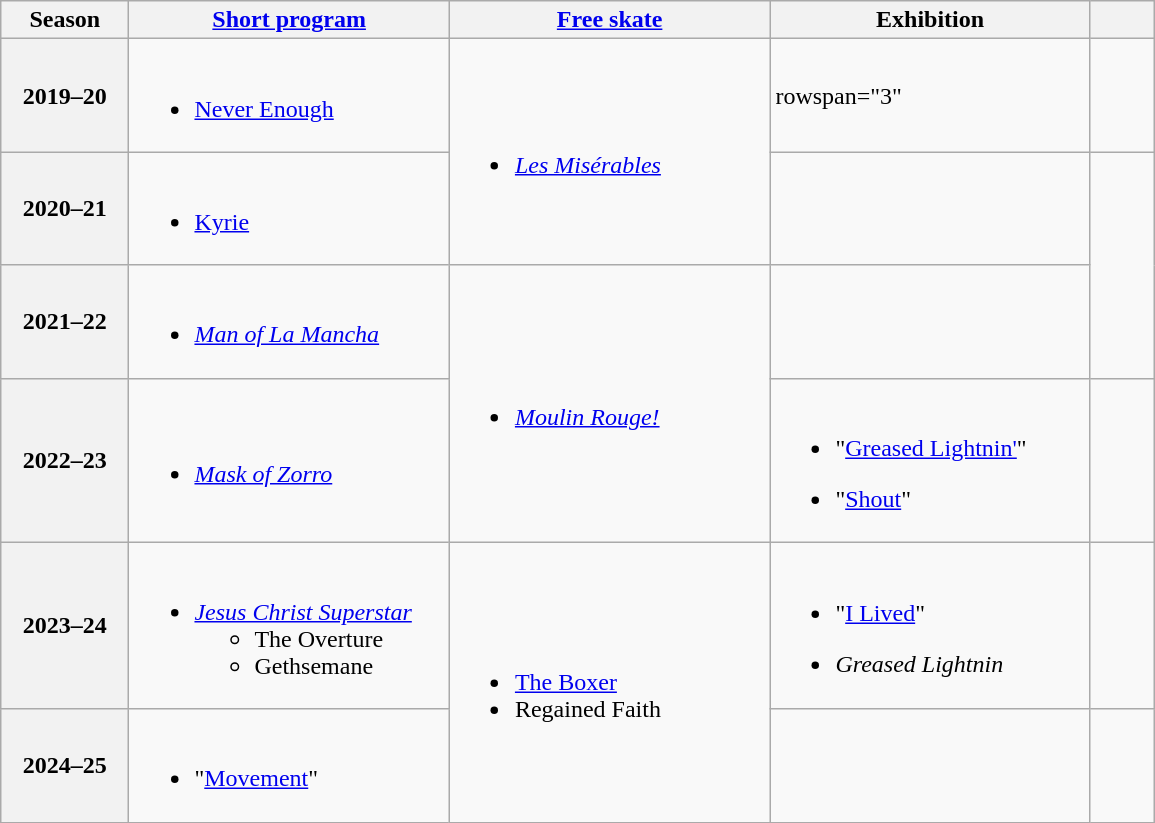<table class="wikitable unsortable" style="text-align:left">
<tr>
<th scope="col" style="text-align:center; width:10%">Season</th>
<th scope="col" style="text-align:center; width:25%"><a href='#'>Short program</a></th>
<th scope="col" style="text-align:center; width:25%"><a href='#'>Free skate</a></th>
<th scope="col" style="text-align:center; width:25%">Exhibition</th>
<th scope="col" style="text-align:center; width:5%"></th>
</tr>
<tr>
<th scope="row">2019–20</th>
<td><br><ul><li><a href='#'>Never Enough</a><br></li></ul></td>
<td rowspan="2"><br><ul><li><em><a href='#'>Les Misérables</a></em><br></li></ul></td>
<td>rowspan="3" </td>
<td></td>
</tr>
<tr>
<th scope="row">2020–21</th>
<td><br><ul><li><a href='#'>Kyrie</a><br></li></ul></td>
<td></td>
</tr>
<tr>
<th scope="row">2021–22</th>
<td><br><ul><li><em><a href='#'>Man of La Mancha</a></em><br></li></ul></td>
<td rowspan="2"><br><ul><li><em><a href='#'>Moulin Rouge!</a></em><br></li></ul></td>
<td></td>
</tr>
<tr>
<th scope="row">2022–23</th>
<td><br><ul><li><em><a href='#'>Mask of Zorro</a></em><br></li></ul></td>
<td><br><ul><li>"<a href='#'>Greased Lightnin'</a>"<br></li></ul><ul><li>"<a href='#'>Shout</a>"<br></li></ul></td>
<td></td>
</tr>
<tr>
<th scope="row">2023–24</th>
<td><br><ul><li><em><a href='#'>Jesus Christ Superstar</a></em><ul><li>The Overture</li><li>Gethsemane <br></li></ul></li></ul></td>
<td rowspan="2"><br><ul><li><a href='#'>The Boxer</a><br></li><li>Regained Faith<br></li></ul></td>
<td><br><ul><li>"<a href='#'>I Lived</a>"<br></li></ul><ul><li><em>Greased Lightnin<strong></li></ul></td>
<td></td>
</tr>
<tr>
<th scope="row">2024–25</th>
<td><br><ul><li>"<a href='#'>Movement</a>"<br></li></ul></td>
<td></td>
<td></td>
</tr>
</table>
